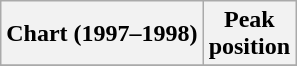<table class="wikitable plainrowheaders sortable" style="text-align:center;">
<tr>
<th scope="col">Chart (1997–1998)</th>
<th scope="col">Peak<br>position</th>
</tr>
<tr>
</tr>
</table>
